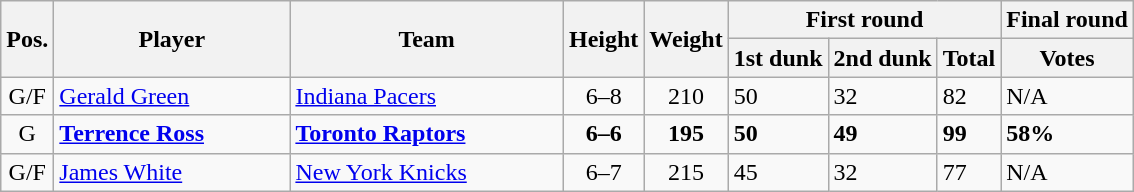<table class="wikitable">
<tr>
<th rowspan=2>Pos.</th>
<th rowspan="2" style="width:150px;">Player</th>
<th rowspan="2" style="width:175px;">Team</th>
<th rowspan=2>Height</th>
<th rowspan=2>Weight</th>
<th colspan=3>First round</th>
<th>Final round</th>
</tr>
<tr>
<th>1st dunk</th>
<th>2nd dunk</th>
<th>Total</th>
<th>Votes</th>
</tr>
<tr>
<td style="text-align:center">G/F</td>
<td><a href='#'>Gerald Green</a></td>
<td><a href='#'>Indiana Pacers</a></td>
<td align=center>6–8</td>
<td align=center>210</td>
<td>50</td>
<td>32</td>
<td>82</td>
<td>N/A</td>
</tr>
<tr>
<td style="text-align:center">G</td>
<td><strong><a href='#'>Terrence Ross</a></strong></td>
<td><strong><a href='#'>Toronto Raptors</a></strong></td>
<td align=center><strong>6–6</strong></td>
<td align=center><strong>195</strong></td>
<td><strong>50</strong></td>
<td><strong>49</strong></td>
<td><strong>99</strong></td>
<td><strong>58%</strong></td>
</tr>
<tr>
<td style="text-align:center">G/F</td>
<td><a href='#'>James White</a></td>
<td><a href='#'>New York Knicks</a></td>
<td align=center>6–7</td>
<td align=center>215</td>
<td>45</td>
<td>32</td>
<td>77</td>
<td>N/A</td>
</tr>
</table>
